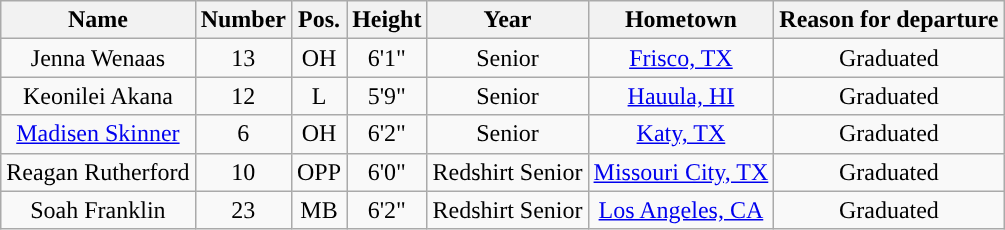<table class="wikitable sortable" border="1">
<tr>
<th style="text-align:center; ">Name</th>
<th style="text-align:center; ">Number</th>
<th style="text-align:center; ">Pos.</th>
<th style="text-align:center; ">Height</th>
<th style="text-align:center; ">Year</th>
<th style="text-align:center; ">Hometown</th>
<th style="text-align:center; ">Reason for departure</th>
</tr>
<tr align="center">
<td>Jenna Wenaas</td>
<td>13</td>
<td>OH</td>
<td>6'1"</td>
<td>Senior</td>
<td><a href='#'>Frisco, TX</a></td>
<td>Graduated</td>
</tr>
<tr align="center">
<td>Keonilei Akana</td>
<td>12</td>
<td>L</td>
<td>5'9"</td>
<td>Senior</td>
<td><a href='#'>Hauula, HI</a></td>
<td>Graduated</td>
</tr>
<tr align="center">
<td><a href='#'>Madisen Skinner</a></td>
<td>6</td>
<td>OH</td>
<td>6'2"</td>
<td>Senior</td>
<td><a href='#'>Katy, TX</a></td>
<td>Graduated</td>
</tr>
<tr align="center">
<td>Reagan Rutherford</td>
<td>10</td>
<td>OPP</td>
<td>6'0"</td>
<td>Redshirt Senior</td>
<td><a href='#'>Missouri City, TX</a></td>
<td>Graduated</td>
</tr>
<tr align="center">
<td>Soah Franklin</td>
<td>23</td>
<td>MB</td>
<td>6'2"</td>
<td>Redshirt Senior</td>
<td><a href='#'>Los Angeles, CA</a></td>
<td>Graduated</td>
</tr>
</table>
